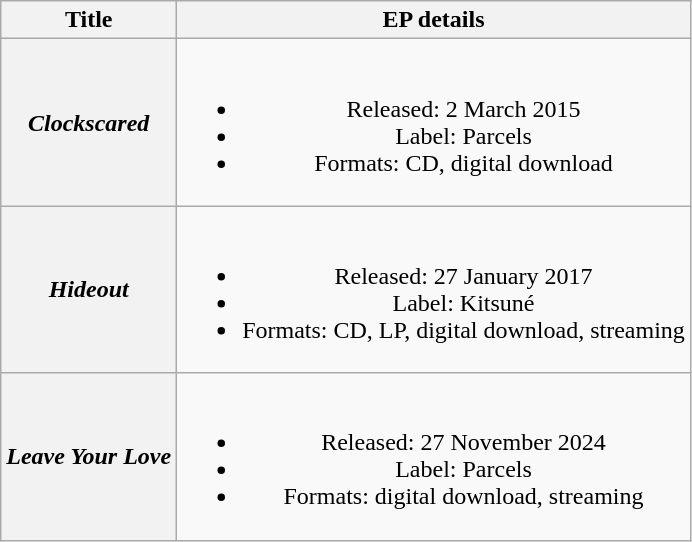<table class="wikitable plainrowheaders" style="text-align:center;">
<tr>
<th>Title</th>
<th>EP details</th>
</tr>
<tr>
<th scope="row"><em>Clockscared</em></th>
<td><br><ul><li>Released: 2 March 2015</li><li>Label: Parcels </li><li>Formats: CD, digital download</li></ul></td>
</tr>
<tr>
<th scope="row"><em>Hideout</em></th>
<td><br><ul><li>Released: 27 January 2017</li><li>Label: Kitsuné</li><li>Formats: CD, LP, digital download, streaming</li></ul></td>
</tr>
<tr>
<th scope="row"><em>Leave Your Love</em></th>
<td><br><ul><li>Released: 27 November 2024</li><li>Label: Parcels </li><li>Formats: digital download, streaming</li></ul></td>
</tr>
</table>
